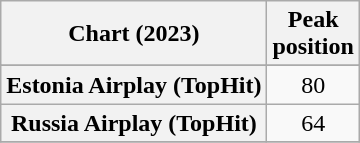<table class="wikitable sortable plainrowheaders" style="text-align:center">
<tr>
<th scope="col">Chart (2023)</th>
<th scope="col">Peak<br>position</th>
</tr>
<tr>
</tr>
<tr>
<th scope="row">Estonia Airplay (TopHit)</th>
<td>80</td>
</tr>
<tr>
<th scope="row">Russia Airplay (TopHit)</th>
<td>64</td>
</tr>
<tr>
</tr>
</table>
